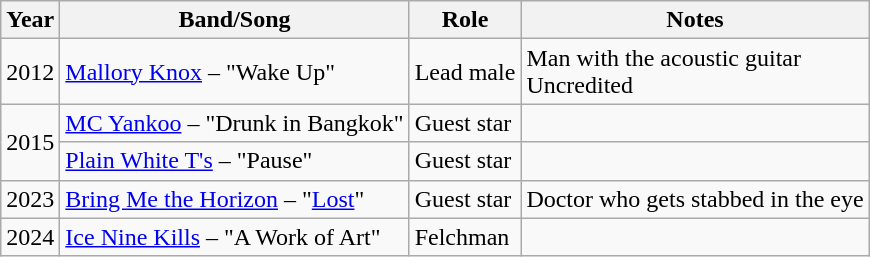<table class="wikitable">
<tr>
<th>Year</th>
<th>Band/Song</th>
<th>Role</th>
<th>Notes</th>
</tr>
<tr>
<td>2012</td>
<td><a href='#'>Mallory Knox</a> – "Wake Up"</td>
<td>Lead male</td>
<td>Man with the acoustic guitar<br>Uncredited</td>
</tr>
<tr>
<td rowspan="2">2015</td>
<td><a href='#'>MC Yankoo</a> – "Drunk in Bangkok"</td>
<td>Guest star</td>
<td></td>
</tr>
<tr>
<td><a href='#'>Plain White T's</a> – "Pause"</td>
<td>Guest star</td>
<td></td>
</tr>
<tr>
<td>2023</td>
<td><a href='#'>Bring Me the Horizon</a> – "<a href='#'>Lost</a>"</td>
<td>Guest star</td>
<td>Doctor who gets stabbed in the eye</td>
</tr>
<tr>
<td>2024</td>
<td><a href='#'>Ice Nine Kills</a> – "A Work of Art"</td>
<td>Felchman</td>
<td></td>
</tr>
</table>
